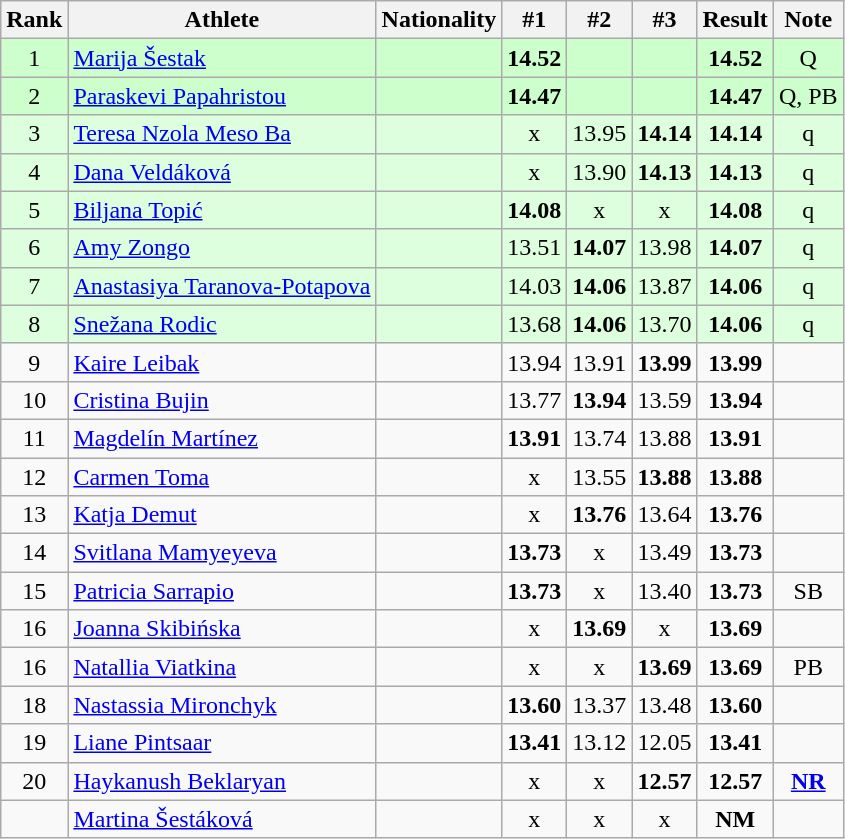<table class="wikitable sortable" style="text-align:center">
<tr>
<th>Rank</th>
<th>Athlete</th>
<th>Nationality</th>
<th>#1</th>
<th>#2</th>
<th>#3</th>
<th>Result</th>
<th>Note</th>
</tr>
<tr bgcolor=ccffcc>
<td>1</td>
<td align=left><a href='#'>Marija Šestak</a></td>
<td align=left></td>
<td><strong>14.52</strong></td>
<td></td>
<td></td>
<td><strong>14.52</strong></td>
<td>Q</td>
</tr>
<tr bgcolor=ccffcc>
<td>2</td>
<td align=left><a href='#'>Paraskevi Papahristou</a></td>
<td align=left></td>
<td><strong>14.47</strong></td>
<td></td>
<td></td>
<td><strong>14.47</strong></td>
<td>Q, PB</td>
</tr>
<tr bgcolor=ddffdd>
<td>3</td>
<td align=left><a href='#'>Teresa Nzola Meso Ba</a></td>
<td align=left></td>
<td>x</td>
<td>13.95</td>
<td><strong>14.14</strong></td>
<td><strong>14.14</strong></td>
<td>q</td>
</tr>
<tr bgcolor=ddffdd>
<td>4</td>
<td align=left><a href='#'>Dana Veldáková</a></td>
<td align=left></td>
<td>x</td>
<td>13.90</td>
<td><strong>14.13</strong></td>
<td><strong>14.13</strong></td>
<td>q</td>
</tr>
<tr bgcolor=ddffdd>
<td>5</td>
<td align=left><a href='#'>Biljana Topić</a></td>
<td align=left></td>
<td><strong>14.08</strong></td>
<td>x</td>
<td>x</td>
<td><strong>14.08</strong></td>
<td>q</td>
</tr>
<tr bgcolor=ddffdd>
<td>6</td>
<td align=left><a href='#'>Amy Zongo</a></td>
<td align=left></td>
<td>13.51</td>
<td><strong>14.07</strong></td>
<td>13.98</td>
<td><strong>14.07</strong></td>
<td>q</td>
</tr>
<tr bgcolor=ddffdd>
<td>7</td>
<td align=left><a href='#'>Anastasiya Taranova-Potapova</a></td>
<td align=left></td>
<td>14.03</td>
<td><strong>14.06</strong></td>
<td>13.87</td>
<td><strong>14.06</strong></td>
<td>q</td>
</tr>
<tr bgcolor=ddffdd>
<td>8</td>
<td align=left><a href='#'>Snežana Rodic</a></td>
<td align=left></td>
<td>13.68</td>
<td><strong>14.06</strong></td>
<td>13.70</td>
<td><strong>14.06</strong></td>
<td>q</td>
</tr>
<tr>
<td>9</td>
<td align=left><a href='#'>Kaire Leibak</a></td>
<td align=left></td>
<td>13.94</td>
<td>13.91</td>
<td><strong>13.99</strong></td>
<td><strong>13.99</strong></td>
<td></td>
</tr>
<tr>
<td>10</td>
<td align=left><a href='#'>Cristina Bujin</a></td>
<td align=left></td>
<td>13.77</td>
<td><strong>13.94</strong></td>
<td>13.59</td>
<td><strong>13.94</strong></td>
<td></td>
</tr>
<tr>
<td>11</td>
<td align=left><a href='#'>Magdelín Martínez</a></td>
<td align=left></td>
<td><strong>13.91</strong></td>
<td>13.74</td>
<td>13.88</td>
<td><strong>13.91</strong></td>
<td></td>
</tr>
<tr>
<td>12</td>
<td align=left><a href='#'>Carmen Toma</a></td>
<td align=left></td>
<td>x</td>
<td>13.55</td>
<td><strong>13.88</strong></td>
<td><strong>13.88</strong></td>
<td></td>
</tr>
<tr>
<td>13</td>
<td align=left><a href='#'>Katja Demut</a></td>
<td align=left></td>
<td>x</td>
<td><strong>13.76</strong></td>
<td>13.64</td>
<td><strong>13.76</strong></td>
<td></td>
</tr>
<tr>
<td>14</td>
<td align=left><a href='#'>Svitlana Mamyeyeva</a></td>
<td align=left></td>
<td><strong>13.73</strong></td>
<td>x</td>
<td>13.49</td>
<td><strong>13.73</strong></td>
<td></td>
</tr>
<tr>
<td>15</td>
<td align=left><a href='#'>Patricia Sarrapio</a></td>
<td align=left></td>
<td><strong>13.73</strong></td>
<td>x</td>
<td>13.40</td>
<td><strong>13.73</strong></td>
<td>SB</td>
</tr>
<tr>
<td>16</td>
<td align=left><a href='#'>Joanna Skibińska</a></td>
<td align=left></td>
<td>x</td>
<td><strong>13.69</strong></td>
<td>x</td>
<td><strong>13.69</strong></td>
<td></td>
</tr>
<tr>
<td>16</td>
<td align=left><a href='#'>Natallia Viatkina</a></td>
<td align=left></td>
<td>x</td>
<td>x</td>
<td><strong>13.69</strong></td>
<td><strong>13.69</strong></td>
<td>PB</td>
</tr>
<tr>
<td>18</td>
<td align=left><a href='#'>Nastassia Mironchyk</a></td>
<td align=left></td>
<td><strong>13.60</strong></td>
<td>13.37</td>
<td>13.48</td>
<td><strong>13.60</strong></td>
<td></td>
</tr>
<tr>
<td>19</td>
<td align=left><a href='#'>Liane Pintsaar</a></td>
<td align=left></td>
<td><strong>13.41</strong></td>
<td>13.12</td>
<td>12.05</td>
<td><strong>13.41</strong></td>
<td></td>
</tr>
<tr>
<td>20</td>
<td align=left><a href='#'>Haykanush Beklaryan</a></td>
<td align=left></td>
<td>x</td>
<td>x</td>
<td><strong>12.57</strong></td>
<td><strong>12.57</strong></td>
<td><strong><a href='#'>NR</a></strong></td>
</tr>
<tr>
<td></td>
<td align=left><a href='#'>Martina Šestáková</a></td>
<td align=left></td>
<td>x</td>
<td>x</td>
<td>x</td>
<td><strong>NM</strong></td>
<td></td>
</tr>
</table>
